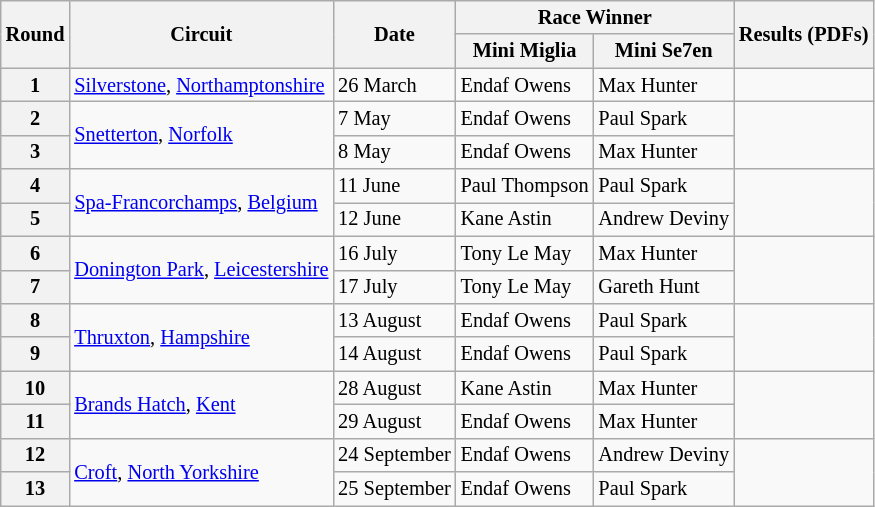<table class="wikitable" border="1" style="font-size: 85%">
<tr>
<th rowspan="2">Round</th>
<th rowspan="2">Circuit</th>
<th rowspan="2">Date</th>
<th colspan="2">Race Winner</th>
<th rowspan="2">Results (PDFs)</th>
</tr>
<tr>
<th>Mini Miglia</th>
<th>Mini Se7en</th>
</tr>
<tr>
<th>1</th>
<td> <a href='#'>Silverstone</a>, <a href='#'>Northamptonshire</a></td>
<td>26 March</td>
<td> Endaf Owens</td>
<td> Max Hunter</td>
<td></td>
</tr>
<tr>
<th>2</th>
<td rowspan="2"> <a href='#'>Snetterton</a>, <a href='#'>Norfolk</a></td>
<td>7 May</td>
<td> Endaf Owens</td>
<td> Paul Spark</td>
<td rowspan="2"><br></td>
</tr>
<tr>
<th>3</th>
<td>8 May</td>
<td> Endaf Owens</td>
<td> Max Hunter</td>
</tr>
<tr>
<th>4</th>
<td rowspan="2"> <a href='#'>Spa-Francorchamps</a>, <a href='#'>Belgium</a></td>
<td>11 June</td>
<td> Paul Thompson</td>
<td> Paul Spark</td>
<td rowspan="2"></td>
</tr>
<tr>
<th>5</th>
<td>12 June</td>
<td> Kane Astin</td>
<td> Andrew Deviny</td>
</tr>
<tr>
<th>6</th>
<td rowspan="2"> <a href='#'>Donington Park</a>, <a href='#'>Leicestershire</a></td>
<td>16 July</td>
<td> Tony Le May</td>
<td> Max Hunter</td>
<td rowspan="2"><br></td>
</tr>
<tr>
<th>7</th>
<td>17 July</td>
<td> Tony Le May</td>
<td> Gareth Hunt</td>
</tr>
<tr>
<th>8</th>
<td rowspan="2"> <a href='#'>Thruxton</a>, <a href='#'>Hampshire</a></td>
<td>13 August</td>
<td> Endaf Owens</td>
<td> Paul Spark</td>
<td rowspan="2"></td>
</tr>
<tr>
<th>9</th>
<td>14 August</td>
<td> Endaf Owens</td>
<td> Paul Spark</td>
</tr>
<tr>
<th>10</th>
<td rowspan="2"> <a href='#'>Brands Hatch</a>, <a href='#'>Kent</a></td>
<td>28 August</td>
<td> Kane Astin</td>
<td> Max Hunter</td>
<td rowspan="2"></td>
</tr>
<tr>
<th>11</th>
<td>29 August</td>
<td> Endaf Owens</td>
<td> Max Hunter</td>
</tr>
<tr>
<th>12</th>
<td rowspan="2"> <a href='#'>Croft</a>, <a href='#'>North Yorkshire</a></td>
<td>24 September</td>
<td> Endaf Owens</td>
<td> Andrew Deviny</td>
<td rowspan="2"></td>
</tr>
<tr>
<th>13</th>
<td>25 September</td>
<td> Endaf Owens</td>
<td> Paul Spark</td>
</tr>
</table>
